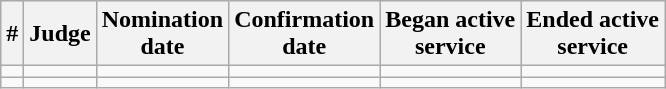<table class="sortable wikitable">
<tr bgcolor="#ececec">
<th>#</th>
<th>Judge</th>
<th>Nomination<br>date</th>
<th>Confirmation<br>date</th>
<th>Began active<br>service</th>
<th>Ended active<br>service</th>
</tr>
<tr>
<td></td>
<td></td>
<td></td>
<td></td>
<td></td>
<td></td>
</tr>
<tr>
<td></td>
<td></td>
<td></td>
<td></td>
<td></td>
<td></td>
</tr>
</table>
